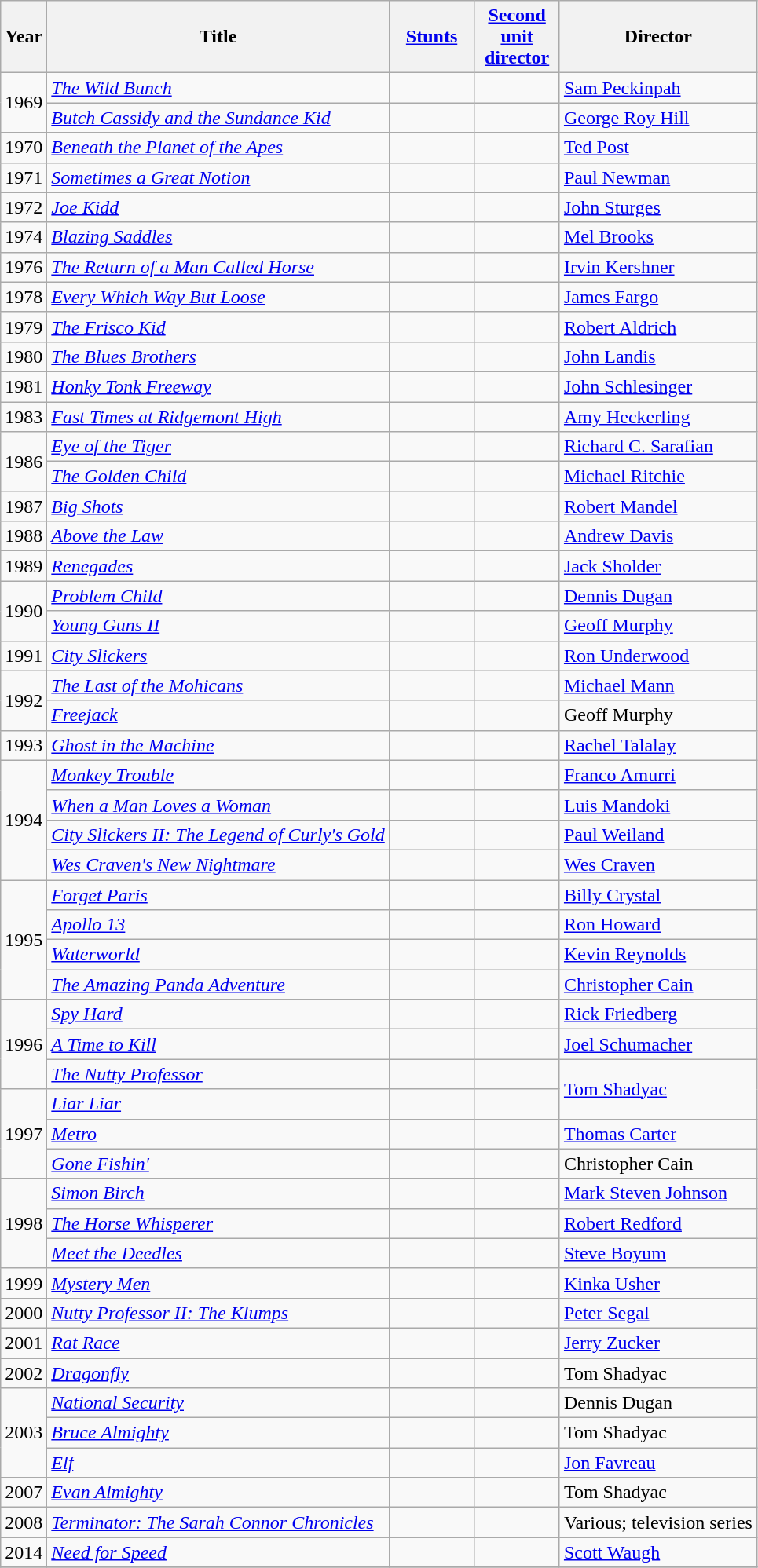<table class="wikitable sortable" border="1">
<tr>
<th>Year</th>
<th>Title</th>
<th width="65"><a href='#'>Stunts</a></th>
<th width="65"><a href='#'>Second unit director</a></th>
<th>Director</th>
</tr>
<tr>
<td rowspan="2">1969</td>
<td><em><a href='#'>The Wild Bunch</a></em></td>
<td></td>
<td></td>
<td><a href='#'>Sam Peckinpah</a></td>
</tr>
<tr>
<td><em><a href='#'>Butch Cassidy and the Sundance Kid</a></em></td>
<td></td>
<td></td>
<td><a href='#'>George Roy Hill</a></td>
</tr>
<tr>
<td>1970</td>
<td><em><a href='#'>Beneath the Planet of the Apes</a></em></td>
<td></td>
<td></td>
<td><a href='#'>Ted Post</a></td>
</tr>
<tr>
<td>1971</td>
<td><em><a href='#'>Sometimes a Great Notion</a></em></td>
<td></td>
<td></td>
<td><a href='#'>Paul Newman</a></td>
</tr>
<tr>
<td>1972</td>
<td><em><a href='#'>Joe Kidd</a></em></td>
<td></td>
<td></td>
<td><a href='#'>John Sturges</a></td>
</tr>
<tr>
<td>1974</td>
<td><em><a href='#'>Blazing Saddles</a></em></td>
<td></td>
<td></td>
<td><a href='#'>Mel Brooks</a></td>
</tr>
<tr>
<td>1976</td>
<td><em><a href='#'>The Return of a Man Called Horse</a></em></td>
<td></td>
<td></td>
<td><a href='#'>Irvin Kershner</a></td>
</tr>
<tr>
<td>1978</td>
<td><em><a href='#'>Every Which Way But Loose</a></em></td>
<td></td>
<td></td>
<td><a href='#'>James Fargo</a></td>
</tr>
<tr>
<td>1979</td>
<td><em><a href='#'>The Frisco Kid</a></em></td>
<td></td>
<td></td>
<td><a href='#'>Robert Aldrich</a></td>
</tr>
<tr>
<td>1980</td>
<td><em><a href='#'>The Blues Brothers</a></em></td>
<td></td>
<td></td>
<td><a href='#'>John Landis</a></td>
</tr>
<tr>
<td>1981</td>
<td><em><a href='#'>Honky Tonk Freeway</a></em></td>
<td></td>
<td></td>
<td><a href='#'>John Schlesinger</a></td>
</tr>
<tr>
<td>1983</td>
<td><em><a href='#'>Fast Times at Ridgemont High</a></em></td>
<td></td>
<td></td>
<td><a href='#'>Amy Heckerling</a></td>
</tr>
<tr>
<td rowspan="2">1986</td>
<td><em><a href='#'>Eye of the Tiger</a></em></td>
<td></td>
<td></td>
<td><a href='#'>Richard C. Sarafian</a></td>
</tr>
<tr>
<td><em><a href='#'>The Golden Child</a></em></td>
<td></td>
<td></td>
<td><a href='#'>Michael Ritchie</a></td>
</tr>
<tr>
<td>1987</td>
<td><em><a href='#'>Big Shots</a></em></td>
<td></td>
<td></td>
<td><a href='#'>Robert Mandel</a></td>
</tr>
<tr>
<td>1988</td>
<td><em><a href='#'>Above the Law</a></em></td>
<td></td>
<td></td>
<td><a href='#'>Andrew Davis</a></td>
</tr>
<tr>
<td>1989</td>
<td><em><a href='#'>Renegades</a></em></td>
<td></td>
<td></td>
<td><a href='#'>Jack Sholder</a></td>
</tr>
<tr>
<td rowspan="2">1990</td>
<td><em><a href='#'>Problem Child</a></em></td>
<td></td>
<td></td>
<td><a href='#'>Dennis Dugan</a></td>
</tr>
<tr>
<td><em><a href='#'>Young Guns II</a></em></td>
<td></td>
<td></td>
<td><a href='#'>Geoff Murphy</a></td>
</tr>
<tr>
<td>1991</td>
<td><em><a href='#'>City Slickers</a></em></td>
<td></td>
<td></td>
<td><a href='#'>Ron Underwood</a></td>
</tr>
<tr>
<td rowspan="2">1992</td>
<td><em><a href='#'>The Last of the Mohicans</a></em></td>
<td></td>
<td></td>
<td><a href='#'>Michael Mann</a></td>
</tr>
<tr>
<td><em><a href='#'>Freejack</a></em></td>
<td></td>
<td></td>
<td>Geoff Murphy</td>
</tr>
<tr>
<td>1993</td>
<td><em><a href='#'>Ghost in the Machine</a></em></td>
<td></td>
<td></td>
<td><a href='#'>Rachel Talalay</a></td>
</tr>
<tr>
<td rowspan="4">1994</td>
<td><em><a href='#'>Monkey Trouble</a></em></td>
<td></td>
<td></td>
<td><a href='#'>Franco Amurri</a></td>
</tr>
<tr>
<td><em><a href='#'>When a Man Loves a Woman</a></em></td>
<td></td>
<td></td>
<td><a href='#'>Luis Mandoki</a></td>
</tr>
<tr>
<td><em><a href='#'>City Slickers II: The Legend of Curly's Gold</a></em></td>
<td></td>
<td></td>
<td><a href='#'>Paul Weiland</a></td>
</tr>
<tr>
<td><em><a href='#'>Wes Craven's New Nightmare</a></em></td>
<td></td>
<td></td>
<td><a href='#'>Wes Craven</a></td>
</tr>
<tr>
<td rowspan="4">1995</td>
<td><em><a href='#'>Forget Paris</a></em></td>
<td></td>
<td></td>
<td><a href='#'>Billy Crystal</a></td>
</tr>
<tr>
<td><em><a href='#'>Apollo 13</a></em></td>
<td></td>
<td></td>
<td><a href='#'>Ron Howard</a></td>
</tr>
<tr>
<td><em><a href='#'>Waterworld</a></em></td>
<td></td>
<td></td>
<td><a href='#'>Kevin Reynolds</a></td>
</tr>
<tr>
<td><em><a href='#'>The Amazing Panda Adventure</a></em></td>
<td></td>
<td></td>
<td><a href='#'>Christopher Cain</a></td>
</tr>
<tr>
<td rowspan="3">1996</td>
<td><em><a href='#'>Spy Hard</a></em></td>
<td></td>
<td></td>
<td><a href='#'>Rick Friedberg</a></td>
</tr>
<tr>
<td><em><a href='#'>A Time to Kill</a></em></td>
<td></td>
<td></td>
<td><a href='#'>Joel Schumacher</a></td>
</tr>
<tr>
<td><em><a href='#'>The Nutty Professor</a></em></td>
<td></td>
<td></td>
<td rowspan="2"><a href='#'>Tom Shadyac</a></td>
</tr>
<tr>
<td rowspan="3">1997</td>
<td><em><a href='#'>Liar Liar</a></em></td>
<td></td>
<td></td>
</tr>
<tr>
<td><em><a href='#'>Metro</a></em></td>
<td></td>
<td></td>
<td><a href='#'>Thomas Carter</a></td>
</tr>
<tr>
<td><em><a href='#'>Gone Fishin'</a></em></td>
<td></td>
<td></td>
<td>Christopher Cain</td>
</tr>
<tr>
<td rowspan="3">1998</td>
<td><em><a href='#'>Simon Birch</a></em></td>
<td></td>
<td></td>
<td><a href='#'>Mark Steven Johnson</a></td>
</tr>
<tr>
<td><em><a href='#'>The Horse Whisperer</a></em></td>
<td></td>
<td></td>
<td><a href='#'>Robert Redford</a></td>
</tr>
<tr>
<td><em><a href='#'>Meet the Deedles</a></em></td>
<td></td>
<td></td>
<td><a href='#'>Steve Boyum</a></td>
</tr>
<tr>
<td>1999</td>
<td><em><a href='#'>Mystery Men</a></em></td>
<td></td>
<td></td>
<td><a href='#'>Kinka Usher</a></td>
</tr>
<tr>
<td>2000</td>
<td><em><a href='#'>Nutty Professor II: The Klumps</a></em></td>
<td></td>
<td></td>
<td><a href='#'>Peter Segal</a></td>
</tr>
<tr>
<td>2001</td>
<td><em><a href='#'>Rat Race</a></em></td>
<td></td>
<td></td>
<td><a href='#'>Jerry Zucker</a></td>
</tr>
<tr>
<td>2002</td>
<td><em><a href='#'>Dragonfly</a></em></td>
<td></td>
<td></td>
<td>Tom Shadyac</td>
</tr>
<tr>
<td rowspan="3">2003</td>
<td><em><a href='#'>National Security</a></em></td>
<td></td>
<td></td>
<td>Dennis Dugan</td>
</tr>
<tr>
<td><em><a href='#'>Bruce Almighty</a></em></td>
<td></td>
<td></td>
<td>Tom Shadyac</td>
</tr>
<tr>
<td><em><a href='#'>Elf</a></em></td>
<td></td>
<td></td>
<td><a href='#'>Jon Favreau</a></td>
</tr>
<tr>
<td>2007</td>
<td><em><a href='#'>Evan Almighty</a></em></td>
<td></td>
<td></td>
<td>Tom Shadyac</td>
</tr>
<tr>
<td>2008</td>
<td><em><a href='#'>Terminator: The Sarah Connor Chronicles</a></em></td>
<td></td>
<td></td>
<td>Various; television series</td>
</tr>
<tr>
<td>2014</td>
<td><em><a href='#'>Need for Speed</a></em></td>
<td></td>
<td></td>
<td><a href='#'>Scott Waugh</a></td>
</tr>
<tr>
</tr>
</table>
